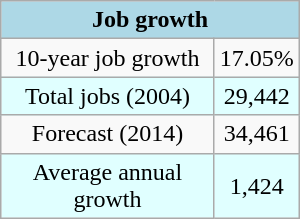<table class="wikitable" style="text-align: center; margin-top: 0; margin-bottom: 0; width: 200px;">
<tr style="background:#add8e6;">
<td colspan=2><strong>Job growth</strong></td>
</tr>
<tr>
<td>10-year job growth</td>
<td>17.05%</td>
</tr>
<tr style="background:#e0ffff;">
<td>Total jobs (2004)</td>
<td>29,442</td>
</tr>
<tr>
<td>Forecast (2014)</td>
<td>34,461</td>
</tr>
<tr style="background:#e0ffff;">
<td>Average annual growth</td>
<td>1,424</td>
</tr>
</table>
